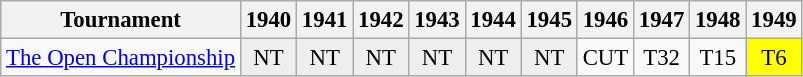<table class="wikitable" style="font-size:95%;text-align:center;">
<tr>
<th>Tournament</th>
<th>1940</th>
<th>1941</th>
<th>1942</th>
<th>1943</th>
<th>1944</th>
<th>1945</th>
<th>1946</th>
<th>1947</th>
<th>1948</th>
<th>1949</th>
</tr>
<tr>
<td align=left><a href='#'>The Open Championship</a></td>
<td style="background:#eeeeee;">NT</td>
<td style="background:#eeeeee;">NT</td>
<td style="background:#eeeeee;">NT</td>
<td style="background:#eeeeee;">NT</td>
<td style="background:#eeeeee;">NT</td>
<td style="background:#eeeeee;">NT</td>
<td>CUT</td>
<td>T32</td>
<td>T15</td>
<td style="background:yellow;">T6</td>
</tr>
</table>
